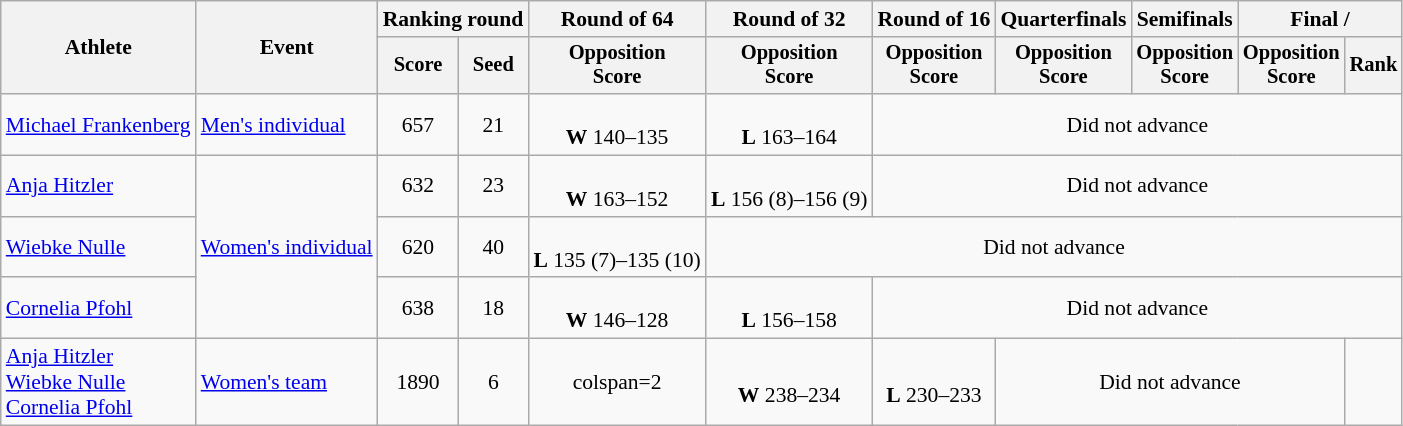<table class="wikitable" style="font-size:90%">
<tr>
<th rowspan="2">Athlete</th>
<th rowspan="2">Event</th>
<th colspan="2">Ranking round</th>
<th>Round of 64</th>
<th>Round of 32</th>
<th>Round of 16</th>
<th>Quarterfinals</th>
<th>Semifinals</th>
<th colspan="2">Final / </th>
</tr>
<tr style="font-size:95%">
<th>Score</th>
<th>Seed</th>
<th>Opposition<br>Score</th>
<th>Opposition<br>Score</th>
<th>Opposition<br>Score</th>
<th>Opposition<br>Score</th>
<th>Opposition<br>Score</th>
<th>Opposition<br>Score</th>
<th>Rank</th>
</tr>
<tr align=center>
<td align=left><a href='#'>Michael Frankenberg</a></td>
<td align=left><a href='#'>Men's individual</a></td>
<td>657</td>
<td>21</td>
<td><br><strong>W</strong> 140–135</td>
<td><br><strong>L</strong> 163–164</td>
<td colspan=5>Did not advance</td>
</tr>
<tr align=center>
<td align=left><a href='#'>Anja Hitzler</a></td>
<td align=left rowspan=3><a href='#'>Women's individual</a></td>
<td>632</td>
<td>23</td>
<td><br><strong>W</strong> 163–152</td>
<td><br><strong>L</strong> 156 (8)–156 (9)</td>
<td colspan=5>Did not advance</td>
</tr>
<tr align=center>
<td align=left><a href='#'>Wiebke Nulle</a></td>
<td>620</td>
<td>40</td>
<td><br><strong>L</strong> 135 (7)–135 (10)</td>
<td colspan=6>Did not advance</td>
</tr>
<tr align=center>
<td align=left><a href='#'>Cornelia Pfohl</a></td>
<td>638</td>
<td>18</td>
<td><br><strong>W</strong> 146–128</td>
<td><br><strong>L</strong> 156–158</td>
<td colspan=5>Did not advance</td>
</tr>
<tr align=center>
<td align=left><a href='#'>Anja Hitzler</a><br><a href='#'>Wiebke Nulle</a><br><a href='#'>Cornelia Pfohl</a></td>
<td align=left><a href='#'>Women's team</a></td>
<td>1890</td>
<td>6</td>
<td>colspan=2 </td>
<td><br><strong>W</strong> 238–234</td>
<td><br><strong>L</strong> 230–233</td>
<td colspan=3>Did not advance</td>
</tr>
</table>
